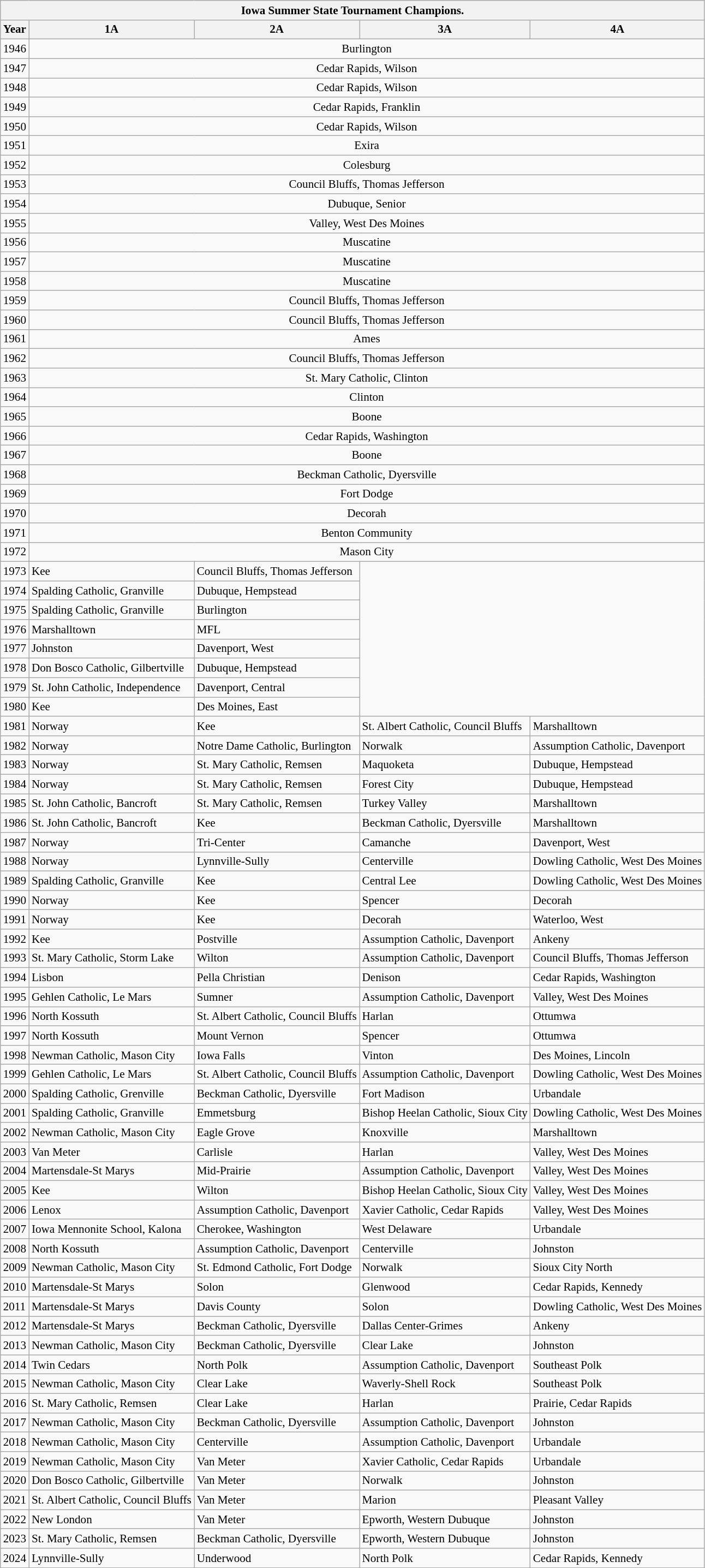<table class="wikitable collapsible collapsed" style="font-size:88%; min-width:40em">
<tr>
<th colspan=5>Iowa Summer State Tournament Champions.</th>
</tr>
<tr>
<th>Year</th>
<th>1A</th>
<th>2A</th>
<th>3A</th>
<th>4A</th>
</tr>
<tr>
<td>1946</td>
<td colspan="4" style="text-align:center;">Burlington</td>
</tr>
<tr>
<td>1947</td>
<td colspan="4" style="text-align:center;">Cedar Rapids, Wilson</td>
</tr>
<tr>
<td>1948</td>
<td colspan="4" style="text-align:center;">Cedar Rapids, Wilson</td>
</tr>
<tr>
<td>1949</td>
<td colspan="4" style="text-align:center;">Cedar Rapids, Franklin</td>
</tr>
<tr>
<td>1950</td>
<td colspan="4" style="text-align:center;">Cedar Rapids, Wilson</td>
</tr>
<tr>
<td>1951</td>
<td colspan="4" style="text-align:center;">Exira </td>
</tr>
<tr>
<td>1952</td>
<td colspan="4" style="text-align:center;">Colesburg</td>
</tr>
<tr>
<td>1953</td>
<td colspan="4" style="text-align:center;">Council Bluffs, Thomas Jefferson</td>
</tr>
<tr>
<td>1954</td>
<td colspan="4" style="text-align:center;">Dubuque, Senior</td>
</tr>
<tr>
<td>1955</td>
<td colspan="4" style="text-align:center;">Valley, West Des Moines</td>
</tr>
<tr>
<td>1956</td>
<td colspan="4" style="text-align:center;">Muscatine</td>
</tr>
<tr>
<td>1957</td>
<td colspan="4" style="text-align:center;">Muscatine</td>
</tr>
<tr>
<td>1958</td>
<td colspan="4" style="text-align:center;">Muscatine</td>
</tr>
<tr>
<td>1959</td>
<td colspan="4" style="text-align:center;">Council Bluffs, Thomas Jefferson</td>
</tr>
<tr>
<td>1960</td>
<td colspan="4" style="text-align:center;">Council Bluffs, Thomas Jefferson</td>
</tr>
<tr>
<td>1961</td>
<td colspan="4" style="text-align:center;">Ames</td>
</tr>
<tr>
<td>1962</td>
<td colspan="4" style="text-align:center;">Council Bluffs, Thomas Jefferson</td>
</tr>
<tr>
<td>1963</td>
<td colspan="4" style="text-align:center;">St. Mary Catholic, Clinton</td>
</tr>
<tr>
<td>1964</td>
<td colspan="4" style="text-align:center;">Clinton</td>
</tr>
<tr>
<td>1965</td>
<td colspan="4" style="text-align:center;">Boone</td>
</tr>
<tr>
<td>1966</td>
<td colspan="4" style="text-align:center;">Cedar Rapids, Washington</td>
</tr>
<tr>
<td>1967</td>
<td colspan="4" style="text-align:center;">Boone</td>
</tr>
<tr>
<td>1968</td>
<td colspan="4" style="text-align:center;">Beckman Catholic, Dyersville</td>
</tr>
<tr>
<td>1969</td>
<td colspan="4" style="text-align:center;">Fort Dodge</td>
</tr>
<tr>
<td>1970</td>
<td colspan="4" style="text-align:center;">Decorah</td>
</tr>
<tr>
<td>1971</td>
<td colspan="4" style="text-align:center;">Benton Community</td>
</tr>
<tr>
<td>1972</td>
<td colspan="4" style="text-align:center;">Mason City</td>
</tr>
<tr>
<td>1973</td>
<td>Kee</td>
<td>Council Bluffs, Thomas Jefferson</td>
</tr>
<tr>
<td>1974</td>
<td>Spalding Catholic, Granville</td>
<td>Dubuque, Hempstead</td>
</tr>
<tr>
<td>1975</td>
<td>Spalding Catholic, Granville</td>
<td>Burlington</td>
</tr>
<tr>
<td>1976</td>
<td>Marshalltown</td>
<td>MFL</td>
</tr>
<tr>
<td>1977</td>
<td>Johnston</td>
<td>Davenport, West</td>
</tr>
<tr>
<td>1978</td>
<td>Don Bosco Catholic, Gilbertville</td>
<td>Dubuque, Hempstead</td>
</tr>
<tr>
<td>1979</td>
<td>St. John Catholic, Independence</td>
<td>Davenport, Central</td>
</tr>
<tr>
<td>1980</td>
<td>Kee</td>
<td>Des Moines, East</td>
</tr>
<tr>
<td>1981</td>
<td>Norway</td>
<td>Kee</td>
<td>St. Albert Catholic, Council Bluffs</td>
<td>Marshalltown</td>
</tr>
<tr>
<td>1982</td>
<td>Norway</td>
<td>Notre Dame Catholic, Burlington</td>
<td>Norwalk</td>
<td>Assumption Catholic, Davenport</td>
</tr>
<tr>
<td>1983</td>
<td>Norway</td>
<td>St. Mary Catholic, Remsen</td>
<td>Maquoketa</td>
<td>Dubuque, Hempstead</td>
</tr>
<tr>
<td>1984</td>
<td>Norway</td>
<td>St. Mary Catholic, Remsen</td>
<td>Forest City</td>
<td>Dubuque, Hempstead</td>
</tr>
<tr>
<td>1985</td>
<td>St. John Catholic, Bancroft</td>
<td>St. Mary Catholic, Remsen</td>
<td>Turkey Valley</td>
<td>Marshalltown</td>
</tr>
<tr>
<td>1986</td>
<td>St. John Catholic, Bancroft</td>
<td>Kee</td>
<td>Beckman Catholic, Dyersville</td>
<td>Marshalltown</td>
</tr>
<tr>
<td>1987</td>
<td>Norway</td>
<td>Tri-Center</td>
<td>Camanche</td>
<td>Davenport, West</td>
</tr>
<tr>
<td>1988</td>
<td>Norway</td>
<td>Lynnville-Sully</td>
<td>Centerville</td>
<td>Dowling Catholic, West Des Moines</td>
</tr>
<tr>
<td>1989</td>
<td>Spalding Catholic, Granville</td>
<td>Kee</td>
<td>Central Lee</td>
<td>Dowling Catholic, West Des Moines</td>
</tr>
<tr>
<td>1990</td>
<td>Norway</td>
<td>Kee</td>
<td>Spencer</td>
<td>Decorah</td>
</tr>
<tr>
<td>1991</td>
<td>Norway</td>
<td>Kee</td>
<td>Decorah</td>
<td>Waterloo, West</td>
</tr>
<tr>
<td>1992</td>
<td>Kee</td>
<td>Postville</td>
<td>Assumption Catholic, Davenport</td>
<td>Ankeny</td>
</tr>
<tr>
<td>1993</td>
<td>St. Mary Catholic, Storm Lake</td>
<td>Wilton</td>
<td>Assumption Catholic, Davenport</td>
<td>Council Bluffs, Thomas Jefferson</td>
</tr>
<tr>
<td>1994</td>
<td>Lisbon</td>
<td>Pella Christian</td>
<td>Denison</td>
<td>Cedar Rapids, Washington</td>
</tr>
<tr>
<td>1995</td>
<td>Gehlen Catholic, Le Mars</td>
<td>Sumner</td>
<td>Assumption Catholic, Davenport</td>
<td>Valley, West Des Moines</td>
</tr>
<tr>
<td>1996</td>
<td>North Kossuth</td>
<td>St. Albert Catholic, Council Bluffs</td>
<td>Harlan</td>
<td>Ottumwa</td>
</tr>
<tr>
<td>1997</td>
<td>North Kossuth</td>
<td>Mount Vernon</td>
<td>Spencer</td>
<td>Ottumwa</td>
</tr>
<tr>
<td>1998</td>
<td>Newman Catholic, Mason City</td>
<td>Iowa Falls</td>
<td>Vinton</td>
<td>Des Moines, Lincoln</td>
</tr>
<tr>
<td>1999</td>
<td>Gehlen Catholic, Le Mars</td>
<td>St. Albert Catholic, Council Bluffs</td>
<td>Assumption Catholic, Davenport</td>
<td>Dowling Catholic, West Des Moines</td>
</tr>
<tr>
<td>2000</td>
<td>Spalding Catholic, Grenville</td>
<td>Beckman Catholic, Dyersville</td>
<td>Fort Madison</td>
<td>Urbandale</td>
</tr>
<tr>
<td>2001</td>
<td>Spalding Catholic, Granville</td>
<td>Emmetsburg</td>
<td>Bishop Heelan Catholic, Sioux City</td>
<td>Dowling Catholic, West Des Moines</td>
</tr>
<tr>
<td>2002</td>
<td>Newman Catholic, Mason City</td>
<td>Eagle Grove</td>
<td>Knoxville</td>
<td>Marshalltown</td>
</tr>
<tr>
<td>2003</td>
<td>Van Meter</td>
<td>Carlisle</td>
<td>Harlan</td>
<td>Valley, West Des Moines</td>
</tr>
<tr>
<td>2004</td>
<td>Martensdale-St Marys</td>
<td>Mid-Prairie</td>
<td>Assumption Catholic, Davenport</td>
<td>Valley, West Des Moines</td>
</tr>
<tr>
<td>2005</td>
<td>Kee</td>
<td>Wilton</td>
<td>Bishop Heelan Catholic, Sioux City</td>
<td>Valley, West Des Moines</td>
</tr>
<tr>
<td>2006</td>
<td>Lenox</td>
<td>Assumption Catholic, Davenport</td>
<td>Xavier Catholic, Cedar Rapids</td>
<td>Valley, West Des Moines</td>
</tr>
<tr>
<td>2007</td>
<td>Iowa Mennonite School, Kalona</td>
<td>Cherokee, Washington</td>
<td>West Delaware</td>
<td>Urbandale</td>
</tr>
<tr>
<td>2008</td>
<td>North Kossuth</td>
<td>Assumption Catholic, Davenport</td>
<td>Centerville</td>
<td>Johnston</td>
</tr>
<tr>
<td>2009</td>
<td>Newman Catholic, Mason City</td>
<td>St. Edmond Catholic, Fort Dodge</td>
<td>Norwalk</td>
<td>Sioux City North</td>
</tr>
<tr>
<td>2010</td>
<td>Martensdale-St Marys</td>
<td>Solon</td>
<td>Glenwood</td>
<td>Cedar Rapids, Kennedy</td>
</tr>
<tr>
<td>2011</td>
<td>Martensdale-St Marys</td>
<td>Davis County</td>
<td>Solon</td>
<td>Dowling Catholic, West Des Moines</td>
</tr>
<tr>
<td>2012</td>
<td>Martensdale-St Marys</td>
<td>Beckman Catholic, Dyersville</td>
<td>Dallas Center-Grimes</td>
<td>Ankeny</td>
</tr>
<tr>
<td>2013</td>
<td>Newman Catholic, Mason City</td>
<td>Beckman Catholic, Dyersville</td>
<td>Clear Lake</td>
<td>Johnston</td>
</tr>
<tr>
<td>2014</td>
<td>Twin Cedars</td>
<td>North Polk</td>
<td>Assumption Catholic, Davenport</td>
<td>Southeast Polk</td>
</tr>
<tr>
<td>2015</td>
<td>Newman Catholic, Mason City</td>
<td>Clear Lake</td>
<td>Waverly-Shell Rock</td>
<td>Southeast Polk</td>
</tr>
<tr>
<td>2016</td>
<td>St. Mary Catholic, Remsen</td>
<td>Clear Lake</td>
<td>Harlan</td>
<td>Prairie, Cedar Rapids</td>
</tr>
<tr>
<td>2017</td>
<td>Newman Catholic, Mason City</td>
<td>Beckman Catholic, Dyersville</td>
<td>Assumption Catholic, Davenport</td>
<td>Johnston</td>
</tr>
<tr>
<td>2018</td>
<td>Newman Catholic, Mason City</td>
<td>Centerville</td>
<td>Assumption Catholic, Davenport</td>
<td>Urbandale</td>
</tr>
<tr>
<td>2019</td>
<td>Newman Catholic, Mason City</td>
<td>Van Meter</td>
<td>Xavier Catholic, Cedar Rapids</td>
<td>Urbandale</td>
</tr>
<tr>
<td>2020</td>
<td>Don Bosco Catholic, Gilbertville</td>
<td>Van Meter</td>
<td>Norwalk</td>
<td>Johnston</td>
</tr>
<tr>
<td>2021</td>
<td>St. Albert Catholic, Council Bluffs</td>
<td>Van Meter</td>
<td>Marion</td>
<td>Pleasant Valley</td>
</tr>
<tr>
<td>2022</td>
<td>New London</td>
<td>Van Meter</td>
<td>Epworth, Western Dubuque</td>
<td>Johnston</td>
</tr>
<tr>
<td>2023</td>
<td>St. Mary Catholic, Remsen</td>
<td>Beckman Catholic, Dyersville</td>
<td>Epworth, Western Dubuque</td>
<td>Johnston</td>
</tr>
<tr>
<td>2024</td>
<td>Lynnville-Sully</td>
<td>Underwood</td>
<td>North Polk</td>
<td>Cedar Rapids, Kennedy</td>
</tr>
</table>
